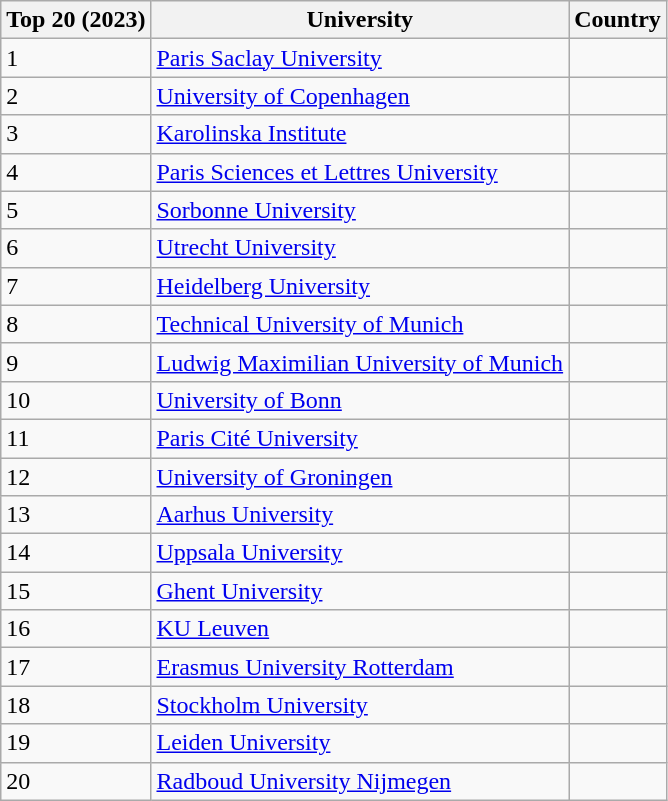<table class="wikitable">
<tr>
<th>Top 20 (2023)</th>
<th>University</th>
<th>Country</th>
</tr>
<tr>
<td>1</td>
<td><a href='#'>Paris Saclay University</a></td>
<td></td>
</tr>
<tr>
<td>2</td>
<td><a href='#'>University of Copenhagen</a></td>
<td></td>
</tr>
<tr>
<td>3</td>
<td><a href='#'>Karolinska Institute</a></td>
<td></td>
</tr>
<tr>
<td>4</td>
<td><a href='#'>Paris Sciences et Lettres University</a></td>
<td></td>
</tr>
<tr>
<td>5</td>
<td><a href='#'>Sorbonne University</a></td>
<td></td>
</tr>
<tr>
<td>6</td>
<td><a href='#'>Utrecht University</a></td>
<td></td>
</tr>
<tr>
<td>7</td>
<td><a href='#'>Heidelberg University</a></td>
<td></td>
</tr>
<tr>
<td>8</td>
<td><a href='#'>Technical University of Munich</a></td>
<td></td>
</tr>
<tr>
<td>9</td>
<td><a href='#'>Ludwig Maximilian University of Munich</a></td>
<td></td>
</tr>
<tr>
<td>10</td>
<td><a href='#'>University of Bonn</a></td>
<td></td>
</tr>
<tr>
<td>11</td>
<td><a href='#'>Paris Cité University</a></td>
<td></td>
</tr>
<tr>
<td>12</td>
<td><a href='#'>University of Groningen</a></td>
<td></td>
</tr>
<tr>
<td>13</td>
<td><a href='#'>Aarhus University</a></td>
<td></td>
</tr>
<tr>
<td>14</td>
<td><a href='#'>Uppsala University</a></td>
<td></td>
</tr>
<tr>
<td>15</td>
<td><a href='#'>Ghent University</a></td>
<td></td>
</tr>
<tr>
<td>16</td>
<td><a href='#'>KU Leuven</a></td>
<td></td>
</tr>
<tr>
<td>17</td>
<td><a href='#'>Erasmus University Rotterdam</a></td>
<td></td>
</tr>
<tr>
<td>18</td>
<td><a href='#'>Stockholm University</a></td>
<td></td>
</tr>
<tr>
<td>19</td>
<td><a href='#'>Leiden University</a></td>
<td></td>
</tr>
<tr>
<td>20</td>
<td><a href='#'>Radboud University Nijmegen</a></td>
<td></td>
</tr>
</table>
